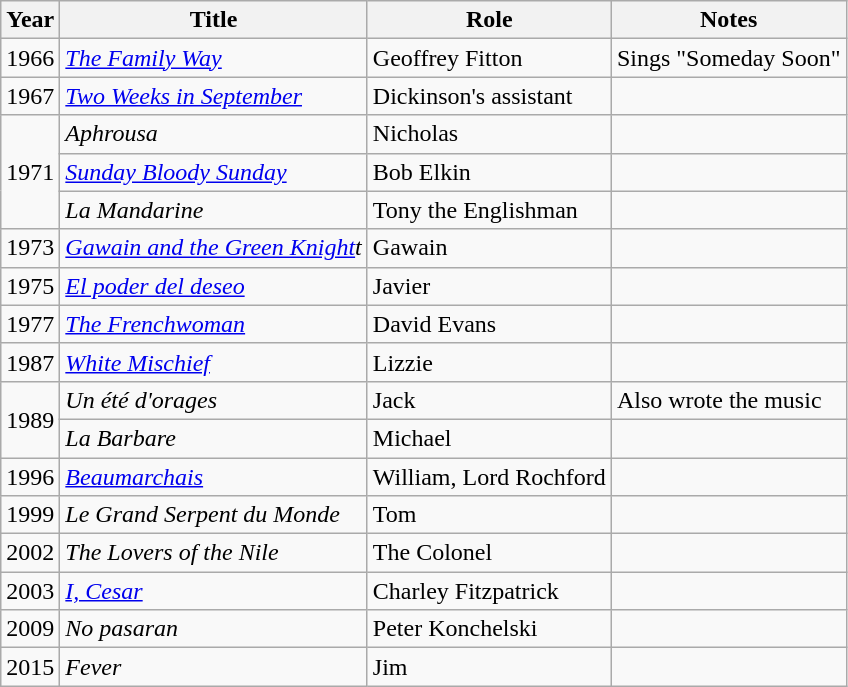<table class="wikitable">
<tr>
<th>Year</th>
<th>Title</th>
<th>Role</th>
<th>Notes</th>
</tr>
<tr>
<td>1966</td>
<td><em><a href='#'>The Family Way</a></em></td>
<td>Geoffrey Fitton</td>
<td>Sings "Someday Soon"</td>
</tr>
<tr>
<td>1967</td>
<td><em><a href='#'>Two Weeks in September</a></em></td>
<td>Dickinson's assistant</td>
<td></td>
</tr>
<tr>
<td rowspan="3">1971</td>
<td><em>Aphrousa</em></td>
<td>Nicholas</td>
<td></td>
</tr>
<tr>
<td><em><a href='#'>Sunday Bloody Sunday</a></em></td>
<td>Bob Elkin</td>
<td></td>
</tr>
<tr>
<td><em>La Mandarine</em></td>
<td>Tony the Englishman</td>
<td></td>
</tr>
<tr>
<td>1973</td>
<td><em><a href='#'>Gawain and the Green Knight</a>t</em></td>
<td>Gawain</td>
<td></td>
</tr>
<tr>
<td>1975</td>
<td><em><a href='#'>El poder del deseo</a></em></td>
<td>Javier</td>
<td></td>
</tr>
<tr>
<td>1977</td>
<td><em><a href='#'>The Frenchwoman</a></em></td>
<td>David Evans</td>
<td></td>
</tr>
<tr>
<td>1987</td>
<td><em><a href='#'>White Mischief</a></em></td>
<td>Lizzie</td>
<td></td>
</tr>
<tr>
<td rowspan="2">1989</td>
<td><em>Un été d'orages</em></td>
<td>Jack</td>
<td>Also wrote the music</td>
</tr>
<tr>
<td><em>La Barbare</em></td>
<td>Michael</td>
<td></td>
</tr>
<tr>
<td>1996</td>
<td><em><a href='#'>Beaumarchais</a></em></td>
<td>William, Lord Rochford</td>
<td></td>
</tr>
<tr>
<td>1999</td>
<td><em>Le Grand Serpent du Monde</em></td>
<td>Tom</td>
<td></td>
</tr>
<tr>
<td>2002</td>
<td><em>The Lovers of the Nile</em></td>
<td>The Colonel</td>
<td></td>
</tr>
<tr>
<td>2003</td>
<td><em><a href='#'>I, Cesar</a></em></td>
<td>Charley Fitzpatrick</td>
<td></td>
</tr>
<tr>
<td>2009</td>
<td><em>No pasaran</em></td>
<td>Peter Konchelski</td>
<td></td>
</tr>
<tr>
<td>2015</td>
<td><em>Fever</em></td>
<td>Jim</td>
<td></td>
</tr>
</table>
